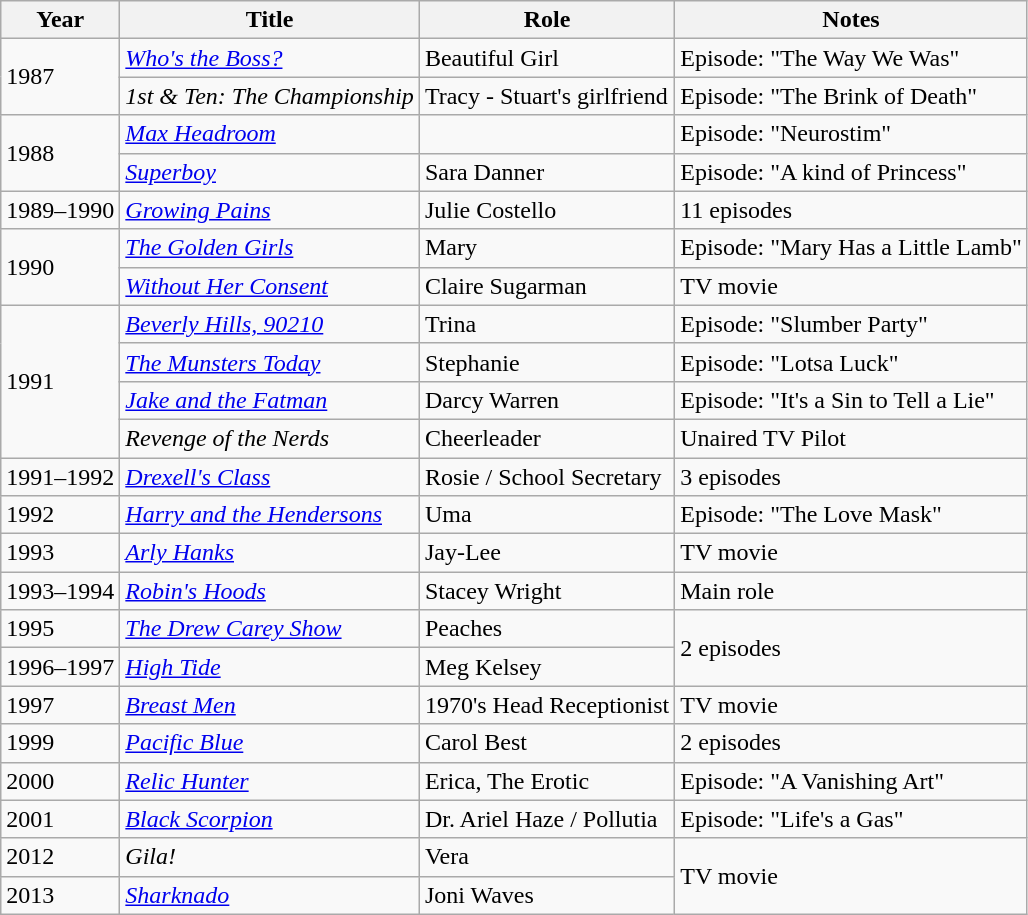<table class="wikitable sortable">
<tr>
<th>Year</th>
<th>Title</th>
<th>Role</th>
<th class="unsortable">Notes</th>
</tr>
<tr>
<td rowspan=2>1987</td>
<td><em><a href='#'>Who's the Boss?</a></em></td>
<td>Beautiful Girl</td>
<td>Episode: "The Way We Was"</td>
</tr>
<tr>
<td><em>1st & Ten: The Championship</em></td>
<td>Tracy - Stuart's girlfriend</td>
<td>Episode: "The Brink of Death"</td>
</tr>
<tr>
<td rowspan=2>1988</td>
<td><em><a href='#'>Max Headroom</a></em></td>
<td></td>
<td>Episode: "Neurostim"</td>
</tr>
<tr>
<td><em><a href='#'>Superboy</a></em></td>
<td>Sara Danner</td>
<td>Episode: "A kind of Princess"</td>
</tr>
<tr>
<td>1989–1990</td>
<td><em><a href='#'>Growing Pains</a></em></td>
<td>Julie Costello</td>
<td>11 episodes</td>
</tr>
<tr>
<td rowspan=2>1990</td>
<td><em><a href='#'>The Golden Girls</a></em></td>
<td>Mary</td>
<td>Episode: "Mary Has a Little Lamb"</td>
</tr>
<tr>
<td><em><a href='#'>Without Her Consent</a></em></td>
<td>Claire Sugarman</td>
<td>TV movie</td>
</tr>
<tr>
<td rowspan=4>1991</td>
<td><em><a href='#'>Beverly Hills, 90210</a></em></td>
<td>Trina</td>
<td>Episode: "Slumber Party"</td>
</tr>
<tr>
<td><em><a href='#'>The Munsters Today</a></em></td>
<td>Stephanie</td>
<td>Episode: "Lotsa Luck"</td>
</tr>
<tr>
<td><em><a href='#'>Jake and the Fatman</a></em></td>
<td>Darcy Warren</td>
<td>Episode: "It's a Sin to Tell a Lie"</td>
</tr>
<tr>
<td><em>Revenge of the Nerds</em></td>
<td>Cheerleader</td>
<td>Unaired TV Pilot</td>
</tr>
<tr>
<td>1991–1992</td>
<td><em><a href='#'>Drexell's Class</a></em></td>
<td>Rosie / School Secretary</td>
<td>3 episodes</td>
</tr>
<tr>
<td>1992</td>
<td><em><a href='#'>Harry and the Hendersons</a></em></td>
<td>Uma</td>
<td>Episode: "The Love Mask"</td>
</tr>
<tr>
<td>1993</td>
<td><em><a href='#'>Arly Hanks</a></em></td>
<td>Jay-Lee</td>
<td>TV movie</td>
</tr>
<tr>
<td>1993–1994</td>
<td><em><a href='#'>Robin's Hoods</a></em></td>
<td>Stacey Wright</td>
<td>Main role</td>
</tr>
<tr>
<td>1995</td>
<td><em><a href='#'>The Drew Carey Show</a></em></td>
<td>Peaches</td>
<td rowspan=2>2 episodes</td>
</tr>
<tr>
<td>1996–1997</td>
<td><em><a href='#'>High Tide</a></em></td>
<td>Meg Kelsey</td>
</tr>
<tr>
<td>1997</td>
<td><em><a href='#'>Breast Men</a></em></td>
<td>1970's Head Receptionist</td>
<td>TV movie</td>
</tr>
<tr>
<td>1999</td>
<td><em><a href='#'>Pacific Blue</a></em></td>
<td>Carol Best</td>
<td>2 episodes</td>
</tr>
<tr>
<td>2000</td>
<td><em><a href='#'>Relic Hunter</a></em></td>
<td>Erica, The Erotic</td>
<td>Episode: "A Vanishing Art"</td>
</tr>
<tr>
<td>2001</td>
<td><em><a href='#'>Black Scorpion</a></em></td>
<td>Dr. Ariel Haze / Pollutia</td>
<td>Episode: "Life's a Gas"</td>
</tr>
<tr>
<td>2012</td>
<td><em>Gila!</em></td>
<td>Vera</td>
<td rowspan=2>TV movie</td>
</tr>
<tr>
<td>2013</td>
<td><em><a href='#'>Sharknado</a></em></td>
<td>Joni Waves</td>
</tr>
</table>
